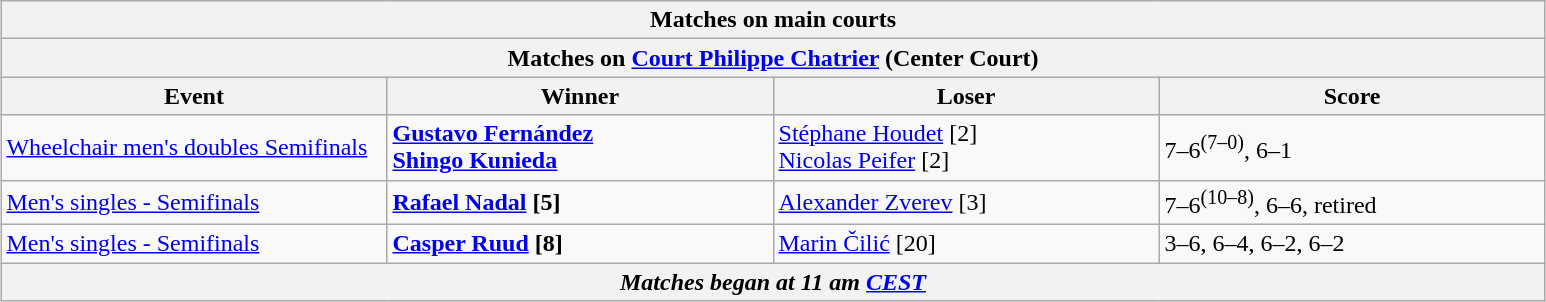<table class="wikitable" style="margin:auto;">
<tr>
<th colspan=4 style=white-space:nowrap>Matches on main courts</th>
</tr>
<tr>
<th colspan=4>Matches on <a href='#'>Court Philippe Chatrier</a> (Center Court)</th>
</tr>
<tr>
<th width=250>Event</th>
<th width=250>Winner</th>
<th width=250>Loser</th>
<th width=250>Score</th>
</tr>
<tr>
<td><a href='#'>Wheelchair men's doubles Semifinals</a></td>
<td><strong> <a href='#'>Gustavo Fernández</a> <br>  <a href='#'>Shingo Kunieda</a></strong></td>
<td> <a href='#'>Stéphane Houdet</a> [2]<br>  <a href='#'>Nicolas Peifer</a> [2]</td>
<td>7–6<sup>(7–0)</sup>, 6–1</td>
</tr>
<tr>
<td><a href='#'>Men's singles - Semifinals</a></td>
<td><strong> <a href='#'>Rafael Nadal</a> [5]</strong></td>
<td> <a href='#'>Alexander Zverev</a> [3]</td>
<td>7–6<sup>(10–8)</sup>, 6–6, retired</td>
</tr>
<tr>
<td><a href='#'>Men's singles - Semifinals</a></td>
<td><strong> <a href='#'>Casper Ruud</a> [8]</strong></td>
<td> <a href='#'>Marin Čilić</a> [20]</td>
<td>3–6, 6–4, 6–2, 6–2</td>
</tr>
<tr>
<th colspan=4><em>Matches began at 11 am <a href='#'>CEST</a></em></th>
</tr>
</table>
